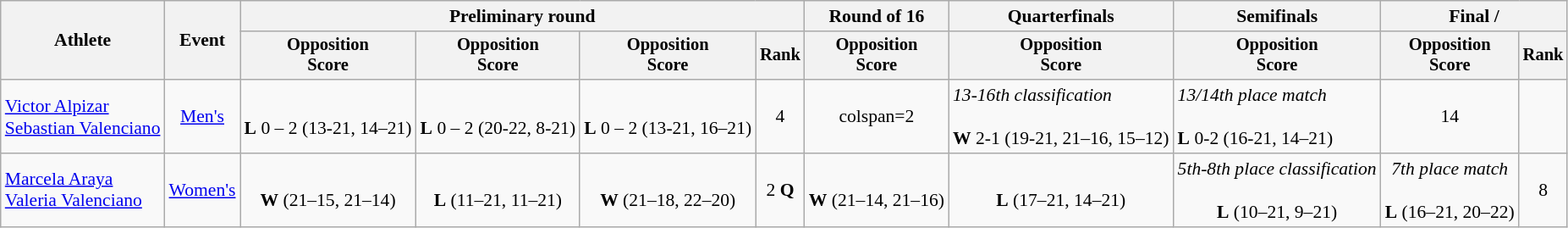<table class=wikitable style="font-size:90%">
<tr>
<th rowspan="2">Athlete</th>
<th rowspan="2">Event</th>
<th colspan="4">Preliminary round</th>
<th>Round of 16</th>
<th>Quarterfinals</th>
<th>Semifinals</th>
<th colspan=2>Final / </th>
</tr>
<tr style="font-size:95%">
<th>Opposition<br>Score</th>
<th>Opposition<br>Score</th>
<th>Opposition<br>Score</th>
<th>Rank</th>
<th>Opposition<br>Score</th>
<th>Opposition<br>Score</th>
<th>Opposition<br>Score</th>
<th>Opposition<br>Score</th>
<th>Rank</th>
</tr>
<tr align=center>
<td align=left><a href='#'>Victor Alpizar</a><br><a href='#'>Sebastian Valenciano</a></td>
<td><a href='#'>Men's</a></td>
<td><br><strong>L</strong> 0 – 2 (13-21, 14–21)</td>
<td><br><strong>L</strong> 0 – 2 (20-22, 8-21)</td>
<td><br><strong>L</strong> 0 – 2 (13-21, 16–21)</td>
<td>4</td>
<td>colspan=2 </td>
<td align=left><em>13-16th classification</em><br><br> <strong>W</strong> 2-1 (19-21, 21–16, 15–12)</td>
<td align=left><em>13/14th place match</em><br> <br><strong>L</strong> 0-2 (16-21, 14–21)</td>
<td>14</td>
</tr>
<tr align=center>
<td align=left><a href='#'>Marcela Araya</a><br><a href='#'>Valeria Valenciano</a></td>
<td align=left><a href='#'>Women's</a></td>
<td><br><strong>W</strong> (21–15, 21–14)</td>
<td><br><strong>L</strong> (11–21, 11–21)</td>
<td><br><strong>W</strong> (21–18, 22–20)</td>
<td>2 <strong>Q</strong></td>
<td><br><strong>W</strong> (21–14, 21–16)</td>
<td><br><strong>L</strong> (17–21, 14–21)</td>
<td><em>5th-8th place classification</em><br><br><strong>L</strong> (10–21, 9–21)</td>
<td><em>7th place match</em><br><br><strong>L</strong> (16–21, 20–22)</td>
<td>8</td>
</tr>
</table>
